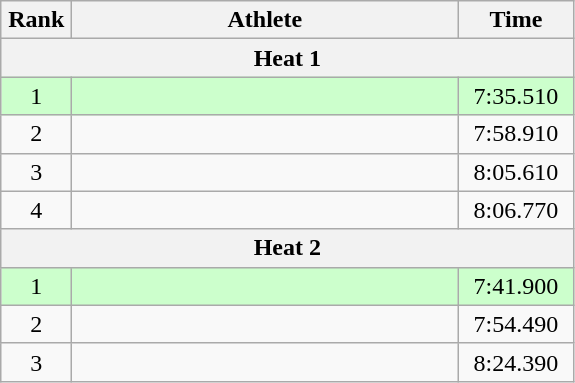<table class=wikitable style="text-align:center">
<tr>
<th width=40>Rank</th>
<th width=250>Athlete</th>
<th width=70>Time</th>
</tr>
<tr>
<th colspan=3>Heat 1</th>
</tr>
<tr bgcolor="ccffcc">
<td>1</td>
<td style="text-align:left"></td>
<td>7:35.510</td>
</tr>
<tr>
<td>2</td>
<td style="text-align:left"></td>
<td>7:58.910</td>
</tr>
<tr>
<td>3</td>
<td style="text-align:left"></td>
<td>8:05.610</td>
</tr>
<tr>
<td>4</td>
<td style="text-align:left"></td>
<td>8:06.770</td>
</tr>
<tr>
<th colspan=3>Heat 2</th>
</tr>
<tr bgcolor="ccffcc">
<td>1</td>
<td style="text-align:left"></td>
<td>7:41.900</td>
</tr>
<tr>
<td>2</td>
<td style="text-align:left"></td>
<td>7:54.490</td>
</tr>
<tr>
<td>3</td>
<td style="text-align:left"></td>
<td>8:24.390</td>
</tr>
</table>
